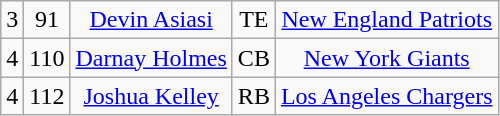<table class="wikitable" style="text-align:center">
<tr>
<td>3</td>
<td>91</td>
<td><a href='#'>Devin Asiasi</a></td>
<td>TE</td>
<td><a href='#'>New England Patriots</a></td>
</tr>
<tr>
<td>4</td>
<td>110</td>
<td><a href='#'>Darnay Holmes</a></td>
<td>CB</td>
<td><a href='#'>New York Giants</a></td>
</tr>
<tr>
<td>4</td>
<td>112</td>
<td><a href='#'>Joshua Kelley</a></td>
<td>RB</td>
<td><a href='#'>Los Angeles Chargers</a></td>
</tr>
</table>
